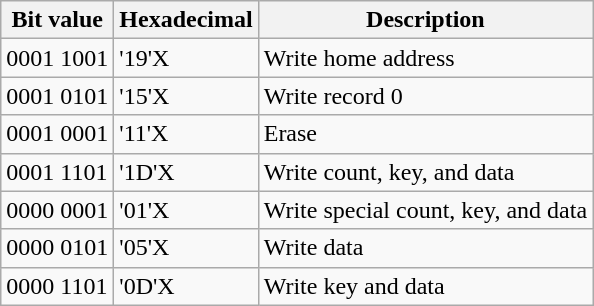<table class="wikitable">
<tr>
<th>Bit value</th>
<th>Hexadecimal</th>
<th>Description</th>
</tr>
<tr>
<td>0001 1001</td>
<td>'19'X</td>
<td>Write home address</td>
</tr>
<tr>
<td>0001 0101</td>
<td>'15'X</td>
<td>Write record 0</td>
</tr>
<tr>
<td>0001 0001</td>
<td>'11'X</td>
<td>Erase</td>
</tr>
<tr>
<td>0001 1101</td>
<td>'1D'X</td>
<td>Write count, key, and data</td>
</tr>
<tr>
<td>0000 0001</td>
<td>'01'X</td>
<td>Write special count, key, and data</td>
</tr>
<tr>
<td>0000 0101</td>
<td>'05'X</td>
<td>Write data</td>
</tr>
<tr>
<td>0000 1101</td>
<td>'0D'X</td>
<td>Write key and data</td>
</tr>
</table>
